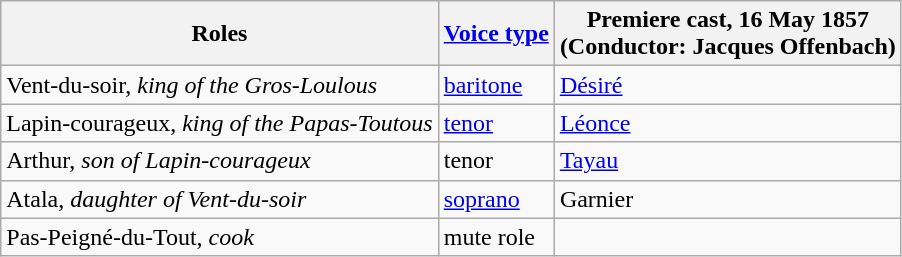<table class="wikitable">
<tr>
<th>Roles</th>
<th><a href='#'>Voice type</a></th>
<th>Premiere cast, 16 May 1857<br>(Conductor: Jacques Offenbach)</th>
</tr>
<tr>
<td>Vent-du-soir, <em>king of the Gros-Loulous</em></td>
<td><a href='#'>baritone</a></td>
<td><a href='#'>Désiré</a></td>
</tr>
<tr>
<td>Lapin-courageux, <em>king of the Papas-Toutous</em></td>
<td><a href='#'>tenor</a></td>
<td><a href='#'>Léonce</a></td>
</tr>
<tr>
<td>Arthur, <em>son of Lapin-courageux</em></td>
<td>tenor</td>
<td><a href='#'>Tayau</a></td>
</tr>
<tr>
<td>Atala, <em>daughter of Vent-du-soir</em></td>
<td><a href='#'>soprano</a></td>
<td>Garnier</td>
</tr>
<tr>
<td>Pas-Peigné-du-Tout, <em>cook</em></td>
<td>mute role</td>
<td></td>
</tr>
</table>
